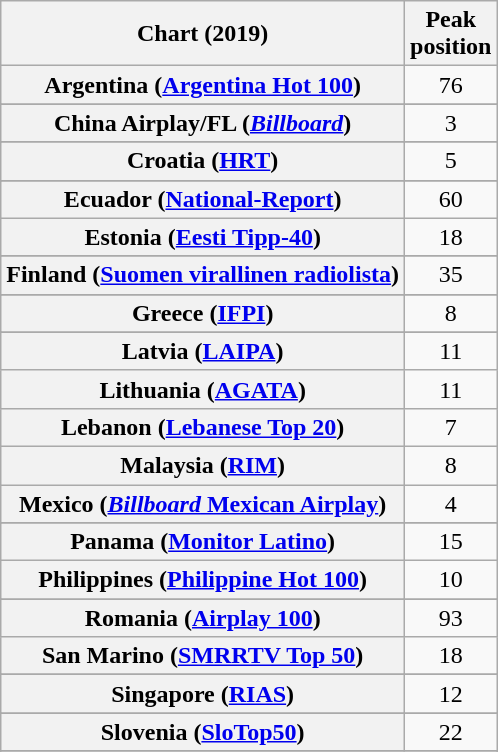<table class="wikitable sortable plainrowheaders" style="text-align:center">
<tr>
<th scope="col">Chart (2019)</th>
<th scope="col">Peak<br>position</th>
</tr>
<tr>
<th scope="row">Argentina (<a href='#'>Argentina Hot 100</a>)</th>
<td>76</td>
</tr>
<tr>
</tr>
<tr>
</tr>
<tr>
</tr>
<tr>
</tr>
<tr>
</tr>
<tr>
</tr>
<tr>
</tr>
<tr>
</tr>
<tr>
<th scope="row">China Airplay/FL (<em><a href='#'>Billboard</a></em>)</th>
<td>3</td>
</tr>
<tr>
</tr>
<tr>
<th scope="row">Croatia (<a href='#'>HRT</a>)</th>
<td>5</td>
</tr>
<tr>
</tr>
<tr>
</tr>
<tr>
</tr>
<tr>
<th scope="row">Ecuador (<a href='#'>National-Report</a>)</th>
<td>60</td>
</tr>
<tr>
<th scope="row">Estonia (<a href='#'>Eesti Tipp-40</a>)</th>
<td>18</td>
</tr>
<tr>
</tr>
<tr>
<th scope="row">Finland (<a href='#'>Suomen virallinen radiolista</a>)</th>
<td>35</td>
</tr>
<tr>
</tr>
<tr>
</tr>
<tr>
<th scope="row">Greece (<a href='#'>IFPI</a>)</th>
<td>8</td>
</tr>
<tr>
</tr>
<tr>
</tr>
<tr>
</tr>
<tr>
</tr>
<tr>
</tr>
<tr>
</tr>
<tr>
<th scope="row">Latvia (<a href='#'>LAIPA</a>)</th>
<td>11</td>
</tr>
<tr>
<th scope="row">Lithuania (<a href='#'>AGATA</a>)</th>
<td>11</td>
</tr>
<tr>
<th scope="row">Lebanon (<a href='#'>Lebanese Top 20</a>)</th>
<td>7</td>
</tr>
<tr>
<th scope="row">Malaysia (<a href='#'>RIM</a>)</th>
<td>8</td>
</tr>
<tr>
<th scope="row">Mexico (<a href='#'><em>Billboard</em> Mexican Airplay</a>)</th>
<td>4</td>
</tr>
<tr>
</tr>
<tr>
</tr>
<tr>
</tr>
<tr>
</tr>
<tr>
<th scope="row">Panama (<a href='#'>Monitor Latino</a>)</th>
<td>15</td>
</tr>
<tr>
<th scope="row">Philippines (<a href='#'>Philippine Hot 100</a>)</th>
<td>10</td>
</tr>
<tr>
</tr>
<tr>
</tr>
<tr>
<th scope="row">Romania (<a href='#'>Airplay 100</a>)</th>
<td>93</td>
</tr>
<tr>
<th scope="row">San Marino (<a href='#'>SMRRTV Top 50</a>)</th>
<td>18</td>
</tr>
<tr>
</tr>
<tr>
<th scope="row">Singapore (<a href='#'>RIAS</a>)</th>
<td>12</td>
</tr>
<tr>
</tr>
<tr>
</tr>
<tr>
<th scope="row">Slovenia (<a href='#'>SloTop50</a>)</th>
<td>22</td>
</tr>
<tr>
</tr>
<tr>
</tr>
<tr>
</tr>
<tr>
</tr>
<tr>
</tr>
<tr>
</tr>
<tr>
</tr>
<tr>
</tr>
<tr>
</tr>
<tr>
</tr>
</table>
